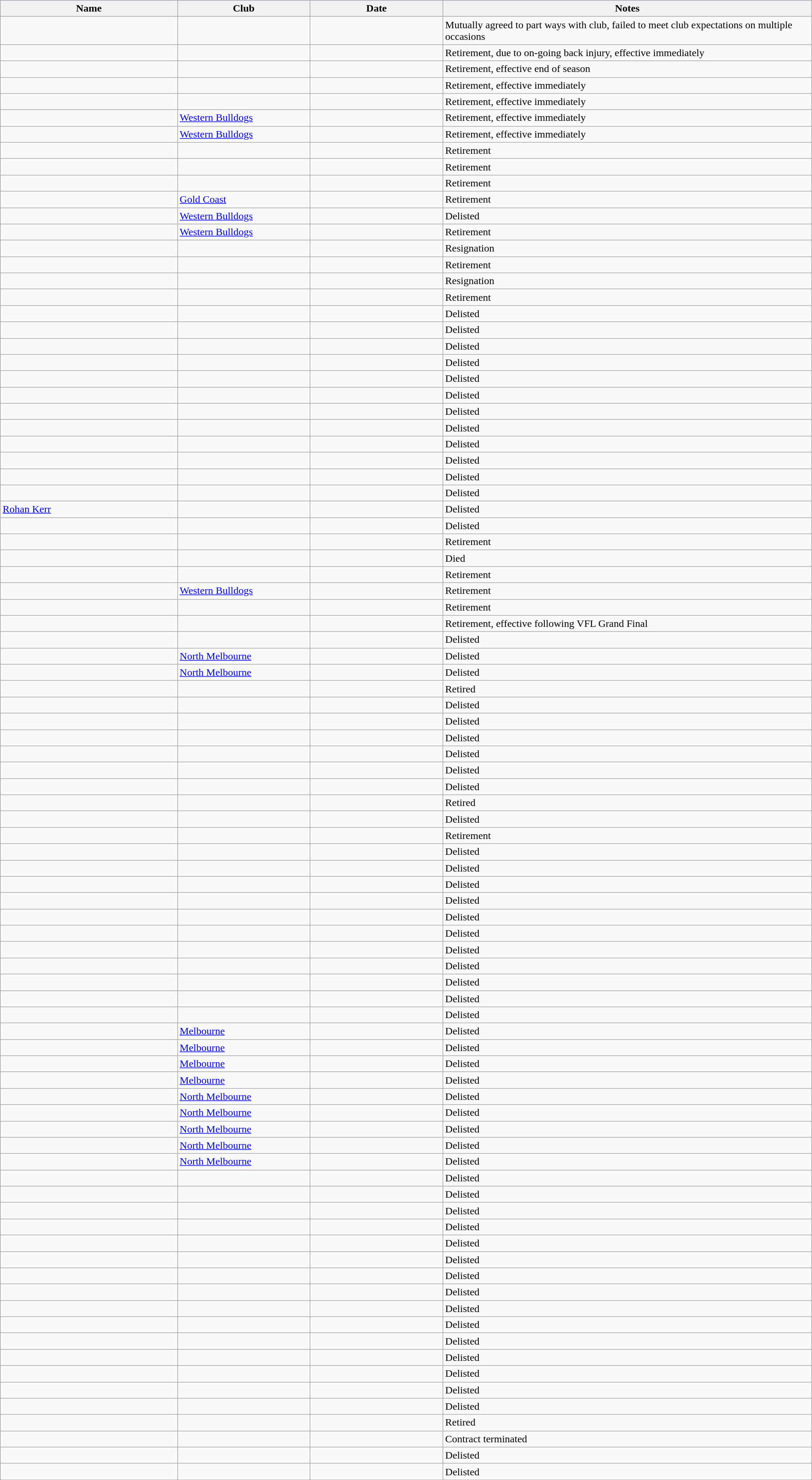<table class="wikitable sortable" style="text-align:left; width:100%;">
<tr style="background:#C1D8FF;">
<th style="width:12%;">Name</th>
<th width=9%>Club</th>
<th width=9%>Date</th>
<th style="width:25%;">Notes</th>
</tr>
<tr>
<td></td>
<td></td>
<td></td>
<td>Mutually agreed to part ways with club, failed to meet club expectations on multiple occasions</td>
</tr>
<tr>
<td></td>
<td></td>
<td></td>
<td>Retirement, due to on-going back injury, effective immediately</td>
</tr>
<tr>
<td></td>
<td></td>
<td></td>
<td>Retirement, effective end of season</td>
</tr>
<tr>
<td></td>
<td></td>
<td></td>
<td>Retirement, effective immediately</td>
</tr>
<tr>
<td></td>
<td></td>
<td></td>
<td>Retirement, effective immediately</td>
</tr>
<tr>
<td></td>
<td><a href='#'>Western Bulldogs</a></td>
<td></td>
<td>Retirement, effective immediately</td>
</tr>
<tr>
<td></td>
<td><a href='#'>Western Bulldogs</a></td>
<td></td>
<td>Retirement, effective immediately</td>
</tr>
<tr>
<td></td>
<td></td>
<td></td>
<td>Retirement</td>
</tr>
<tr>
<td></td>
<td></td>
<td></td>
<td>Retirement</td>
</tr>
<tr>
<td></td>
<td></td>
<td></td>
<td>Retirement</td>
</tr>
<tr>
<td></td>
<td><a href='#'>Gold Coast</a></td>
<td></td>
<td>Retirement</td>
</tr>
<tr>
<td></td>
<td><a href='#'>Western Bulldogs</a></td>
<td></td>
<td>Delisted</td>
</tr>
<tr>
<td></td>
<td><a href='#'>Western Bulldogs</a></td>
<td></td>
<td>Retirement</td>
</tr>
<tr>
<td></td>
<td></td>
<td></td>
<td>Resignation</td>
</tr>
<tr>
<td></td>
<td></td>
<td></td>
<td>Retirement</td>
</tr>
<tr>
<td></td>
<td></td>
<td></td>
<td>Resignation</td>
</tr>
<tr>
<td></td>
<td></td>
<td></td>
<td>Retirement</td>
</tr>
<tr>
<td></td>
<td></td>
<td></td>
<td>Delisted</td>
</tr>
<tr>
<td></td>
<td></td>
<td></td>
<td>Delisted</td>
</tr>
<tr>
<td></td>
<td></td>
<td></td>
<td>Delisted</td>
</tr>
<tr>
<td></td>
<td></td>
<td></td>
<td>Delisted</td>
</tr>
<tr>
<td></td>
<td></td>
<td></td>
<td>Delisted</td>
</tr>
<tr>
<td></td>
<td></td>
<td></td>
<td>Delisted</td>
</tr>
<tr>
<td></td>
<td></td>
<td></td>
<td>Delisted</td>
</tr>
<tr>
<td></td>
<td></td>
<td></td>
<td>Delisted</td>
</tr>
<tr>
<td></td>
<td></td>
<td></td>
<td>Delisted</td>
</tr>
<tr>
<td></td>
<td></td>
<td></td>
<td>Delisted</td>
</tr>
<tr>
<td></td>
<td></td>
<td></td>
<td>Delisted</td>
</tr>
<tr>
<td></td>
<td></td>
<td></td>
<td>Delisted</td>
</tr>
<tr>
<td><a href='#'>Rohan Kerr</a></td>
<td></td>
<td></td>
<td>Delisted</td>
</tr>
<tr>
<td></td>
<td></td>
<td></td>
<td>Delisted</td>
</tr>
<tr>
<td></td>
<td></td>
<td></td>
<td>Retirement</td>
</tr>
<tr>
<td></td>
<td></td>
<td></td>
<td>Died</td>
</tr>
<tr>
<td></td>
<td></td>
<td></td>
<td>Retirement</td>
</tr>
<tr>
<td></td>
<td><a href='#'>Western Bulldogs</a></td>
<td></td>
<td>Retirement</td>
</tr>
<tr>
<td></td>
<td></td>
<td></td>
<td>Retirement</td>
</tr>
<tr>
<td></td>
<td></td>
<td></td>
<td>Retirement, effective following VFL Grand Final</td>
</tr>
<tr>
<td></td>
<td></td>
<td></td>
<td>Delisted</td>
</tr>
<tr>
<td></td>
<td><a href='#'>North Melbourne</a></td>
<td></td>
<td>Delisted</td>
</tr>
<tr>
<td></td>
<td><a href='#'>North Melbourne</a></td>
<td></td>
<td>Delisted</td>
</tr>
<tr>
<td></td>
<td></td>
<td></td>
<td>Retired</td>
</tr>
<tr>
<td></td>
<td></td>
<td></td>
<td>Delisted</td>
</tr>
<tr>
<td></td>
<td></td>
<td></td>
<td>Delisted</td>
</tr>
<tr>
<td></td>
<td></td>
<td></td>
<td>Delisted</td>
</tr>
<tr>
<td></td>
<td></td>
<td></td>
<td>Delisted</td>
</tr>
<tr>
<td></td>
<td></td>
<td></td>
<td>Delisted</td>
</tr>
<tr>
<td></td>
<td></td>
<td></td>
<td>Delisted</td>
</tr>
<tr>
<td></td>
<td></td>
<td></td>
<td>Retired</td>
</tr>
<tr>
<td></td>
<td></td>
<td></td>
<td>Delisted</td>
</tr>
<tr>
<td></td>
<td></td>
<td></td>
<td>Retirement</td>
</tr>
<tr>
<td></td>
<td></td>
<td></td>
<td>Delisted</td>
</tr>
<tr>
<td></td>
<td></td>
<td></td>
<td>Delisted</td>
</tr>
<tr>
<td></td>
<td></td>
<td></td>
<td>Delisted</td>
</tr>
<tr>
<td></td>
<td></td>
<td></td>
<td>Delisted</td>
</tr>
<tr>
<td></td>
<td></td>
<td></td>
<td>Delisted</td>
</tr>
<tr>
<td></td>
<td></td>
<td></td>
<td>Delisted</td>
</tr>
<tr>
<td></td>
<td></td>
<td></td>
<td>Delisted</td>
</tr>
<tr>
<td></td>
<td></td>
<td></td>
<td>Delisted</td>
</tr>
<tr>
<td></td>
<td></td>
<td></td>
<td>Delisted</td>
</tr>
<tr>
<td></td>
<td></td>
<td></td>
<td>Delisted</td>
</tr>
<tr>
<td></td>
<td></td>
<td></td>
<td>Delisted</td>
</tr>
<tr>
<td></td>
<td><a href='#'>Melbourne</a></td>
<td></td>
<td>Delisted </td>
</tr>
<tr>
<td></td>
<td><a href='#'>Melbourne</a></td>
<td></td>
<td>Delisted </td>
</tr>
<tr>
<td></td>
<td><a href='#'>Melbourne</a></td>
<td></td>
<td>Delisted </td>
</tr>
<tr>
<td></td>
<td><a href='#'>Melbourne</a></td>
<td></td>
<td>Delisted </td>
</tr>
<tr>
<td></td>
<td><a href='#'>North Melbourne</a></td>
<td></td>
<td>Delisted</td>
</tr>
<tr>
<td></td>
<td><a href='#'>North Melbourne</a></td>
<td></td>
<td>Delisted</td>
</tr>
<tr>
<td></td>
<td><a href='#'>North Melbourne</a></td>
<td></td>
<td>Delisted</td>
</tr>
<tr>
<td></td>
<td><a href='#'>North Melbourne</a></td>
<td></td>
<td>Delisted</td>
</tr>
<tr>
<td></td>
<td><a href='#'>North Melbourne</a></td>
<td></td>
<td>Delisted</td>
</tr>
<tr>
<td></td>
<td></td>
<td></td>
<td>Delisted</td>
</tr>
<tr>
<td></td>
<td></td>
<td></td>
<td>Delisted</td>
</tr>
<tr>
<td></td>
<td></td>
<td></td>
<td>Delisted</td>
</tr>
<tr>
<td></td>
<td></td>
<td></td>
<td>Delisted</td>
</tr>
<tr>
<td></td>
<td></td>
<td></td>
<td>Delisted</td>
</tr>
<tr>
<td></td>
<td></td>
<td></td>
<td>Delisted</td>
</tr>
<tr>
<td></td>
<td></td>
<td></td>
<td>Delisted</td>
</tr>
<tr>
<td></td>
<td></td>
<td></td>
<td>Delisted</td>
</tr>
<tr>
<td></td>
<td></td>
<td></td>
<td>Delisted</td>
</tr>
<tr>
<td></td>
<td></td>
<td></td>
<td>Delisted</td>
</tr>
<tr>
<td></td>
<td></td>
<td></td>
<td>Delisted</td>
</tr>
<tr>
<td></td>
<td></td>
<td></td>
<td>Delisted</td>
</tr>
<tr>
<td></td>
<td></td>
<td></td>
<td>Delisted</td>
</tr>
<tr>
<td></td>
<td></td>
<td></td>
<td>Delisted</td>
</tr>
<tr>
<td></td>
<td></td>
<td></td>
<td>Delisted</td>
</tr>
<tr>
<td></td>
<td></td>
<td></td>
<td>Retired</td>
</tr>
<tr>
<td></td>
<td></td>
<td></td>
<td>Contract terminated</td>
</tr>
<tr>
<td></td>
<td></td>
<td></td>
<td>Delisted</td>
</tr>
<tr>
<td></td>
<td></td>
<td></td>
<td>Delisted</td>
</tr>
</table>
